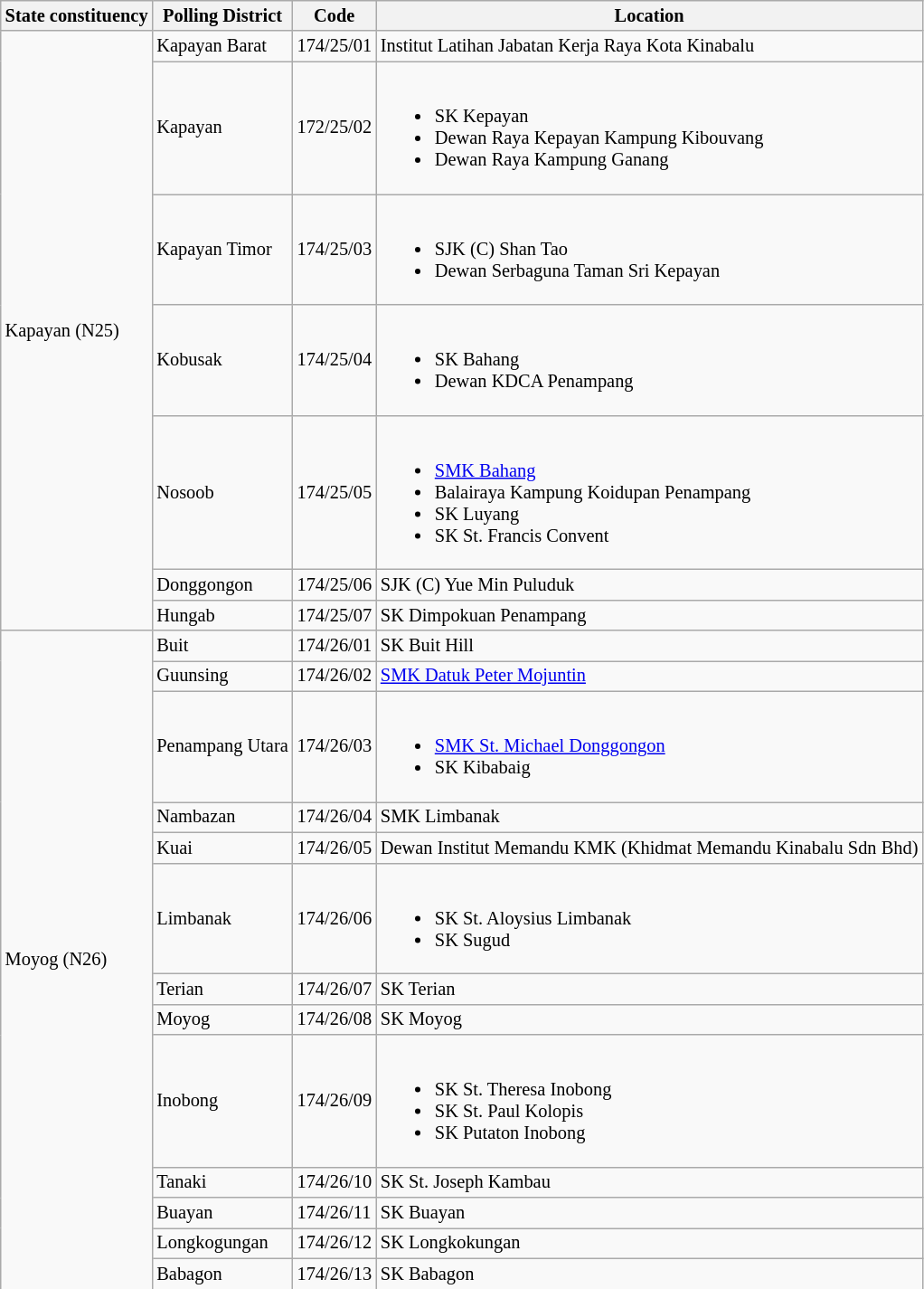<table class="wikitable sortable mw-collapsible" style="white-space:nowrap;font-size:85%">
<tr>
<th>State constituency</th>
<th>Polling District</th>
<th>Code</th>
<th>Location</th>
</tr>
<tr>
<td rowspan="7">Kapayan (N25)</td>
<td>Kapayan Barat</td>
<td>174/25/01</td>
<td>Institut Latihan Jabatan Kerja Raya Kota Kinabalu</td>
</tr>
<tr>
<td>Kapayan</td>
<td>172/25/02</td>
<td><br><ul><li>SK Kepayan</li><li>Dewan Raya Kepayan Kampung Kibouvang</li><li>Dewan Raya Kampung Ganang</li></ul></td>
</tr>
<tr>
<td>Kapayan Timor</td>
<td>174/25/03</td>
<td><br><ul><li>SJK (C) Shan Tao</li><li>Dewan Serbaguna Taman Sri Kepayan</li></ul></td>
</tr>
<tr>
<td>Kobusak</td>
<td>174/25/04</td>
<td><br><ul><li>SK Bahang</li><li>Dewan KDCA Penampang</li></ul></td>
</tr>
<tr>
<td>Nosoob</td>
<td>174/25/05</td>
<td><br><ul><li><a href='#'>SMK Bahang</a></li><li>Balairaya Kampung Koidupan Penampang</li><li>SK Luyang</li><li>SK St. Francis Convent</li></ul></td>
</tr>
<tr>
<td>Donggongon</td>
<td>174/25/06</td>
<td>SJK (C) Yue Min Puluduk</td>
</tr>
<tr>
<td>Hungab</td>
<td>174/25/07</td>
<td>SK Dimpokuan Penampang</td>
</tr>
<tr>
<td rowspan="13">Moyog (N26)</td>
<td>Buit</td>
<td>174/26/01</td>
<td>SK Buit Hill</td>
</tr>
<tr>
<td>Guunsing</td>
<td>174/26/02</td>
<td><a href='#'>SMK Datuk Peter Mojuntin</a></td>
</tr>
<tr>
<td>Penampang Utara</td>
<td>174/26/03</td>
<td><br><ul><li><a href='#'>SMK St. Michael Donggongon</a></li><li>SK Kibabaig</li></ul></td>
</tr>
<tr>
<td>Nambazan</td>
<td>174/26/04</td>
<td>SMK Limbanak</td>
</tr>
<tr>
<td>Kuai</td>
<td>174/26/05</td>
<td>Dewan Institut Memandu KMK (Khidmat Memandu Kinabalu Sdn Bhd)</td>
</tr>
<tr>
<td>Limbanak</td>
<td>174/26/06</td>
<td><br><ul><li>SK St. Aloysius Limbanak</li><li>SK Sugud</li></ul></td>
</tr>
<tr>
<td>Terian</td>
<td>174/26/07</td>
<td>SK Terian</td>
</tr>
<tr>
<td>Moyog</td>
<td>174/26/08</td>
<td>SK Moyog</td>
</tr>
<tr>
<td>Inobong</td>
<td>174/26/09</td>
<td><br><ul><li>SK St. Theresa Inobong</li><li>SK St. Paul Kolopis</li><li>SK Putaton Inobong</li></ul></td>
</tr>
<tr>
<td>Tanaki</td>
<td>174/26/10</td>
<td>SK St. Joseph Kambau</td>
</tr>
<tr>
<td>Buayan</td>
<td>174/26/11</td>
<td>SK Buayan</td>
</tr>
<tr>
<td>Longkogungan</td>
<td>174/26/12</td>
<td>SK Longkokungan</td>
</tr>
<tr>
<td>Babagon</td>
<td>174/26/13</td>
<td>SK Babagon</td>
</tr>
</table>
